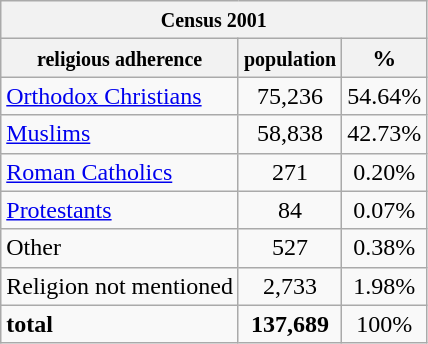<table class="wikitable">
<tr>
<th colspan=3><small>Census 2001</small></th>
</tr>
<tr>
<th><small>religious adherence</small></th>
<th><small>population</small></th>
<th>%</th>
</tr>
<tr>
<td><a href='#'>Orthodox Christians</a></td>
<td align="middle">75,236</td>
<td align="middle">54.64%</td>
</tr>
<tr>
<td><a href='#'>Muslims</a></td>
<td align="middle">58,838</td>
<td align="middle">42.73%</td>
</tr>
<tr>
<td><a href='#'>Roman Catholics</a></td>
<td align="middle">271</td>
<td align="middle">0.20%</td>
</tr>
<tr>
<td><a href='#'>Protestants</a></td>
<td align="middle">84</td>
<td align="middle">0.07%</td>
</tr>
<tr>
<td>Other</td>
<td align="middle">527</td>
<td align="middle">0.38%</td>
</tr>
<tr>
<td>Religion not mentioned</td>
<td align="middle">2,733</td>
<td align="middle">1.98%</td>
</tr>
<tr>
<td><strong>total</strong></td>
<td align="middle"><strong>137,689</strong></td>
<td align="middle">100%</td>
</tr>
</table>
